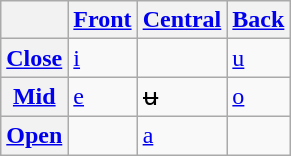<table class="wikitable">
<tr>
<th></th>
<th><a href='#'>Front</a></th>
<th><a href='#'>Central</a></th>
<th><a href='#'>Back</a></th>
</tr>
<tr>
<th><a href='#'>Close</a></th>
<td><a href='#'>i</a></td>
<td></td>
<td><a href='#'>u</a></td>
</tr>
<tr>
<th><a href='#'>Mid</a></th>
<td><a href='#'>e</a></td>
<td>ʉ</td>
<td><a href='#'>o</a></td>
</tr>
<tr>
<th><a href='#'>Open</a></th>
<td></td>
<td><a href='#'>a</a></td>
<td></td>
</tr>
</table>
